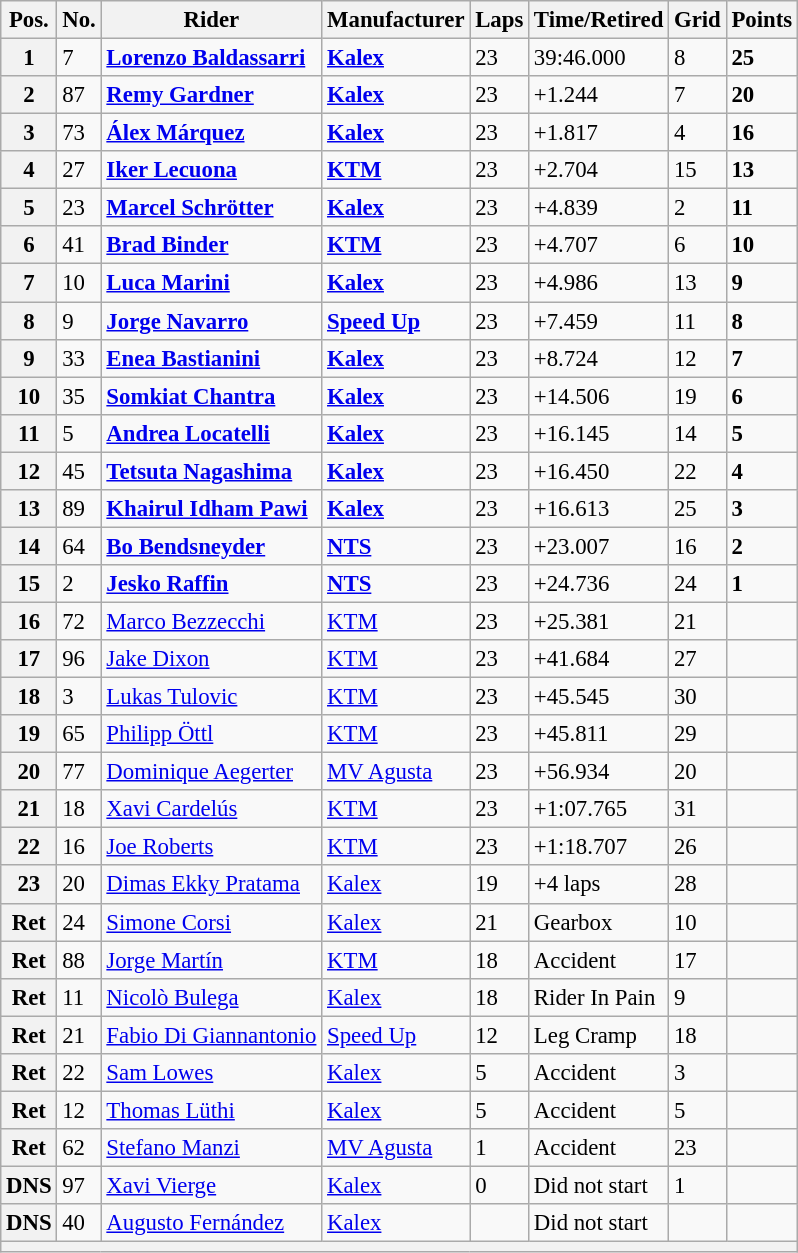<table class="wikitable" style="font-size: 95%;">
<tr>
<th>Pos.</th>
<th>No.</th>
<th>Rider</th>
<th>Manufacturer</th>
<th>Laps</th>
<th>Time/Retired</th>
<th>Grid</th>
<th>Points</th>
</tr>
<tr>
<th>1</th>
<td>7</td>
<td> <strong><a href='#'>Lorenzo Baldassarri</a></strong></td>
<td><strong><a href='#'>Kalex</a></strong></td>
<td>23</td>
<td>39:46.000</td>
<td>8</td>
<td><strong>25</strong></td>
</tr>
<tr>
<th>2</th>
<td>87</td>
<td> <strong><a href='#'>Remy Gardner</a></strong></td>
<td><strong><a href='#'>Kalex</a></strong></td>
<td>23</td>
<td>+1.244</td>
<td>7</td>
<td><strong>20</strong></td>
</tr>
<tr>
<th>3</th>
<td>73</td>
<td> <strong><a href='#'>Álex Márquez</a></strong></td>
<td><strong><a href='#'>Kalex</a></strong></td>
<td>23</td>
<td>+1.817</td>
<td>4</td>
<td><strong>16</strong></td>
</tr>
<tr>
<th>4</th>
<td>27</td>
<td> <strong><a href='#'>Iker Lecuona</a></strong></td>
<td><strong><a href='#'>KTM</a></strong></td>
<td>23</td>
<td>+2.704</td>
<td>15</td>
<td><strong>13</strong></td>
</tr>
<tr>
<th>5</th>
<td>23</td>
<td> <strong><a href='#'>Marcel Schrötter</a></strong></td>
<td><strong><a href='#'>Kalex</a></strong></td>
<td>23</td>
<td>+4.839</td>
<td>2</td>
<td><strong>11</strong></td>
</tr>
<tr>
<th>6</th>
<td>41</td>
<td> <strong><a href='#'>Brad Binder</a></strong></td>
<td><strong><a href='#'>KTM</a></strong></td>
<td>23</td>
<td>+4.707</td>
<td>6</td>
<td><strong>10</strong></td>
</tr>
<tr>
<th>7</th>
<td>10</td>
<td> <strong><a href='#'>Luca Marini</a></strong></td>
<td><strong><a href='#'>Kalex</a></strong></td>
<td>23</td>
<td>+4.986</td>
<td>13</td>
<td><strong>9</strong></td>
</tr>
<tr>
<th>8</th>
<td>9</td>
<td> <strong><a href='#'>Jorge Navarro</a></strong></td>
<td><strong><a href='#'>Speed Up</a></strong></td>
<td>23</td>
<td>+7.459</td>
<td>11</td>
<td><strong>8</strong></td>
</tr>
<tr>
<th>9</th>
<td>33</td>
<td> <strong><a href='#'>Enea Bastianini</a></strong></td>
<td><strong><a href='#'>Kalex</a></strong></td>
<td>23</td>
<td>+8.724</td>
<td>12</td>
<td><strong>7</strong></td>
</tr>
<tr>
<th>10</th>
<td>35</td>
<td> <strong><a href='#'>Somkiat Chantra</a></strong></td>
<td><strong><a href='#'>Kalex</a></strong></td>
<td>23</td>
<td>+14.506</td>
<td>19</td>
<td><strong>6</strong></td>
</tr>
<tr>
<th>11</th>
<td>5</td>
<td> <strong><a href='#'>Andrea Locatelli</a></strong></td>
<td><strong><a href='#'>Kalex</a></strong></td>
<td>23</td>
<td>+16.145</td>
<td>14</td>
<td><strong>5</strong></td>
</tr>
<tr>
<th>12</th>
<td>45</td>
<td> <strong><a href='#'>Tetsuta Nagashima</a></strong></td>
<td><strong><a href='#'>Kalex</a></strong></td>
<td>23</td>
<td>+16.450</td>
<td>22</td>
<td><strong>4</strong></td>
</tr>
<tr>
<th>13</th>
<td>89</td>
<td> <strong><a href='#'>Khairul Idham Pawi</a></strong></td>
<td><strong><a href='#'>Kalex</a></strong></td>
<td>23</td>
<td>+16.613</td>
<td>25</td>
<td><strong>3</strong></td>
</tr>
<tr>
<th>14</th>
<td>64</td>
<td> <strong><a href='#'>Bo Bendsneyder</a></strong></td>
<td><strong><a href='#'>NTS</a></strong></td>
<td>23</td>
<td>+23.007</td>
<td>16</td>
<td><strong>2</strong></td>
</tr>
<tr>
<th>15</th>
<td>2</td>
<td> <strong><a href='#'>Jesko Raffin</a></strong></td>
<td><strong><a href='#'>NTS</a></strong></td>
<td>23</td>
<td>+24.736</td>
<td>24</td>
<td><strong>1</strong></td>
</tr>
<tr>
<th>16</th>
<td>72</td>
<td> <a href='#'>Marco Bezzecchi</a></td>
<td><a href='#'>KTM</a></td>
<td>23</td>
<td>+25.381</td>
<td>21</td>
<td></td>
</tr>
<tr>
<th>17</th>
<td>96</td>
<td> <a href='#'>Jake Dixon</a></td>
<td><a href='#'>KTM</a></td>
<td>23</td>
<td>+41.684</td>
<td>27</td>
<td></td>
</tr>
<tr>
<th>18</th>
<td>3</td>
<td> <a href='#'>Lukas Tulovic</a></td>
<td><a href='#'>KTM</a></td>
<td>23</td>
<td>+45.545</td>
<td>30</td>
<td></td>
</tr>
<tr>
<th>19</th>
<td>65</td>
<td> <a href='#'>Philipp Öttl</a></td>
<td><a href='#'>KTM</a></td>
<td>23</td>
<td>+45.811</td>
<td>29</td>
<td></td>
</tr>
<tr>
<th>20</th>
<td>77</td>
<td> <a href='#'>Dominique Aegerter</a></td>
<td><a href='#'>MV Agusta</a></td>
<td>23</td>
<td>+56.934</td>
<td>20</td>
<td></td>
</tr>
<tr>
<th>21</th>
<td>18</td>
<td> <a href='#'>Xavi Cardelús</a></td>
<td><a href='#'>KTM</a></td>
<td>23</td>
<td>+1:07.765</td>
<td>31</td>
<td></td>
</tr>
<tr>
<th>22</th>
<td>16</td>
<td> <a href='#'>Joe Roberts</a></td>
<td><a href='#'>KTM</a></td>
<td>23</td>
<td>+1:18.707</td>
<td>26</td>
<td></td>
</tr>
<tr>
<th>23</th>
<td>20</td>
<td> <a href='#'>Dimas Ekky Pratama</a></td>
<td><a href='#'>Kalex</a></td>
<td>19</td>
<td>+4 laps</td>
<td>28</td>
<td></td>
</tr>
<tr>
<th>Ret</th>
<td>24</td>
<td> <a href='#'>Simone Corsi</a></td>
<td><a href='#'>Kalex</a></td>
<td>21</td>
<td>Gearbox</td>
<td>10</td>
<td></td>
</tr>
<tr>
<th>Ret</th>
<td>88</td>
<td> <a href='#'>Jorge Martín</a></td>
<td><a href='#'>KTM</a></td>
<td>18</td>
<td>Accident</td>
<td>17</td>
<td></td>
</tr>
<tr>
<th>Ret</th>
<td>11</td>
<td> <a href='#'>Nicolò Bulega</a></td>
<td><a href='#'>Kalex</a></td>
<td>18</td>
<td>Rider In Pain</td>
<td>9</td>
<td></td>
</tr>
<tr>
<th>Ret</th>
<td>21</td>
<td> <a href='#'>Fabio Di Giannantonio</a></td>
<td><a href='#'>Speed Up</a></td>
<td>12</td>
<td>Leg Cramp</td>
<td>18</td>
<td></td>
</tr>
<tr>
<th>Ret</th>
<td>22</td>
<td> <a href='#'>Sam Lowes</a></td>
<td><a href='#'>Kalex</a></td>
<td>5</td>
<td>Accident</td>
<td>3</td>
<td></td>
</tr>
<tr>
<th>Ret</th>
<td>12</td>
<td> <a href='#'>Thomas Lüthi</a></td>
<td><a href='#'>Kalex</a></td>
<td>5</td>
<td>Accident</td>
<td>5</td>
<td></td>
</tr>
<tr>
<th>Ret</th>
<td>62</td>
<td> <a href='#'>Stefano Manzi</a></td>
<td><a href='#'>MV Agusta</a></td>
<td>1</td>
<td>Accident</td>
<td>23</td>
<td></td>
</tr>
<tr>
<th>DNS</th>
<td>97</td>
<td> <a href='#'>Xavi Vierge</a></td>
<td><a href='#'>Kalex</a></td>
<td>0</td>
<td>Did not start</td>
<td>1</td>
<td></td>
</tr>
<tr>
<th>DNS</th>
<td>40</td>
<td> <a href='#'>Augusto Fernández</a></td>
<td><a href='#'>Kalex</a></td>
<td></td>
<td>Did not start</td>
<td></td>
<td></td>
</tr>
<tr>
<th colspan=8></th>
</tr>
</table>
